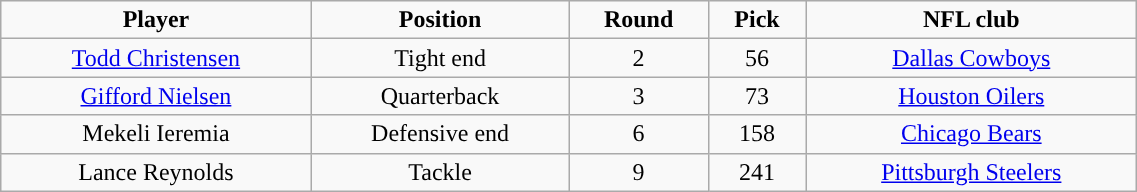<table class="wikitable" width="60%">
<tr align="center">
<td><strong>Player</strong></td>
<td><strong>Position</strong></td>
<td><strong>Round</strong></td>
<td><strong>Pick</strong></td>
<td><strong>NFL club</strong></td>
</tr>
<tr align="center" bgcolor="">
<td><a href='#'>Todd Christensen</a></td>
<td>Tight end</td>
<td>2</td>
<td>56</td>
<td><a href='#'>Dallas Cowboys</a></td>
</tr>
<tr align="center" bgcolor="">
<td><a href='#'>Gifford Nielsen</a></td>
<td>Quarterback</td>
<td>3</td>
<td>73</td>
<td><a href='#'>Houston Oilers</a></td>
</tr>
<tr align="center" bgcolor="">
<td>Mekeli Ieremia</td>
<td>Defensive end</td>
<td>6</td>
<td>158</td>
<td><a href='#'>Chicago Bears</a></td>
</tr>
<tr align="center" bgcolor="">
<td>Lance Reynolds</td>
<td>Tackle</td>
<td>9</td>
<td>241</td>
<td><a href='#'>Pittsburgh Steelers</a></td>
</tr>
</table>
